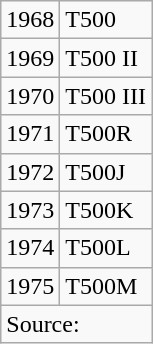<table class="wikitable floatright">
<tr>
<td>1968</td>
<td>T500</td>
</tr>
<tr>
<td>1969</td>
<td>T500 II</td>
</tr>
<tr>
<td>1970</td>
<td>T500 III</td>
</tr>
<tr>
<td>1971</td>
<td>T500R</td>
</tr>
<tr>
<td>1972</td>
<td>T500J</td>
</tr>
<tr>
<td>1973</td>
<td>T500K</td>
</tr>
<tr>
<td>1974</td>
<td>T500L</td>
</tr>
<tr>
<td>1975</td>
<td>T500M</td>
</tr>
<tr>
<td colspan="2">Source:</td>
</tr>
</table>
